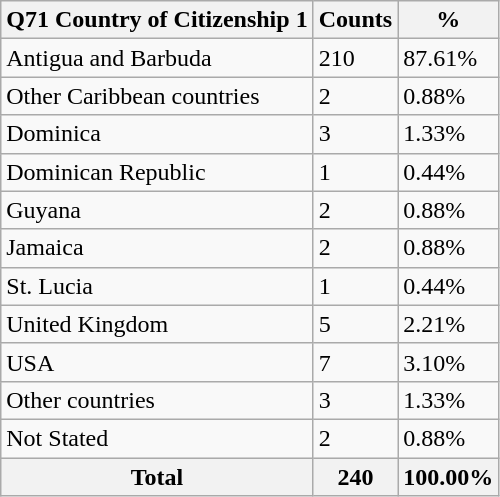<table class="wikitable sortable">
<tr>
<th>Q71 Country of Citizenship 1</th>
<th>Counts</th>
<th>%</th>
</tr>
<tr>
<td>Antigua and Barbuda</td>
<td>210</td>
<td>87.61%</td>
</tr>
<tr>
<td>Other Caribbean countries</td>
<td>2</td>
<td>0.88%</td>
</tr>
<tr>
<td>Dominica</td>
<td>3</td>
<td>1.33%</td>
</tr>
<tr>
<td>Dominican Republic</td>
<td>1</td>
<td>0.44%</td>
</tr>
<tr>
<td>Guyana</td>
<td>2</td>
<td>0.88%</td>
</tr>
<tr>
<td>Jamaica</td>
<td>2</td>
<td>0.88%</td>
</tr>
<tr>
<td>St. Lucia</td>
<td>1</td>
<td>0.44%</td>
</tr>
<tr>
<td>United Kingdom</td>
<td>5</td>
<td>2.21%</td>
</tr>
<tr>
<td>USA</td>
<td>7</td>
<td>3.10%</td>
</tr>
<tr>
<td>Other countries</td>
<td>3</td>
<td>1.33%</td>
</tr>
<tr>
<td>Not Stated</td>
<td>2</td>
<td>0.88%</td>
</tr>
<tr>
<th>Total</th>
<th>240</th>
<th>100.00%</th>
</tr>
</table>
